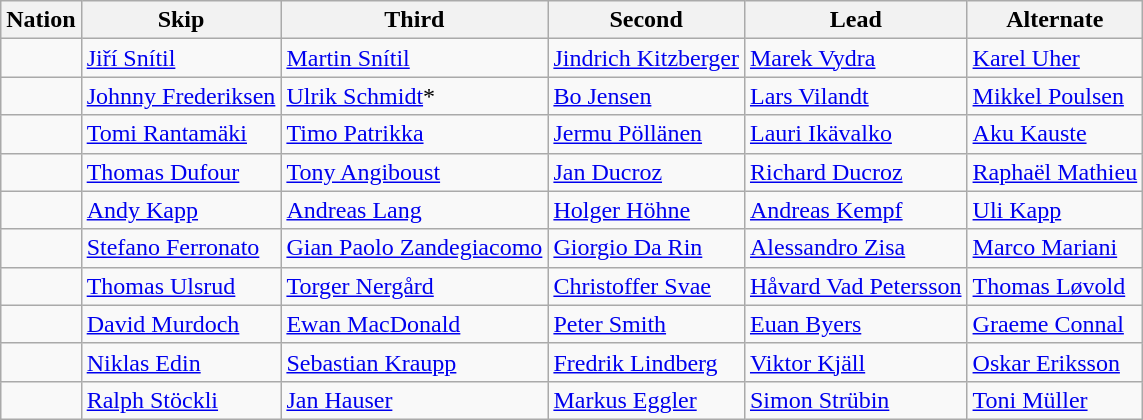<table class="wikitable">
<tr>
<th>Nation</th>
<th>Skip</th>
<th>Third</th>
<th>Second</th>
<th>Lead</th>
<th>Alternate</th>
</tr>
<tr>
<td></td>
<td><a href='#'>Jiří Snítil</a></td>
<td><a href='#'>Martin Snítil</a></td>
<td><a href='#'>Jindrich Kitzberger</a></td>
<td><a href='#'>Marek Vydra</a></td>
<td><a href='#'>Karel Uher</a></td>
</tr>
<tr>
<td></td>
<td><a href='#'>Johnny Frederiksen</a></td>
<td><a href='#'>Ulrik Schmidt</a>*</td>
<td><a href='#'>Bo Jensen</a></td>
<td><a href='#'>Lars Vilandt</a></td>
<td><a href='#'>Mikkel Poulsen</a></td>
</tr>
<tr>
<td></td>
<td><a href='#'>Tomi Rantamäki</a></td>
<td><a href='#'>Timo Patrikka</a></td>
<td><a href='#'>Jermu Pöllänen</a></td>
<td><a href='#'>Lauri Ikävalko</a></td>
<td><a href='#'>Aku Kauste</a></td>
</tr>
<tr>
<td></td>
<td><a href='#'>Thomas Dufour</a></td>
<td><a href='#'>Tony Angiboust</a></td>
<td><a href='#'>Jan Ducroz</a></td>
<td><a href='#'>Richard Ducroz</a></td>
<td><a href='#'>Raphaël Mathieu</a></td>
</tr>
<tr>
<td></td>
<td><a href='#'>Andy Kapp</a></td>
<td><a href='#'>Andreas Lang</a></td>
<td><a href='#'>Holger Höhne</a></td>
<td><a href='#'>Andreas Kempf</a></td>
<td><a href='#'>Uli Kapp</a></td>
</tr>
<tr>
<td></td>
<td><a href='#'>Stefano Ferronato</a></td>
<td><a href='#'>Gian Paolo Zandegiacomo</a></td>
<td><a href='#'>Giorgio Da Rin</a></td>
<td><a href='#'>Alessandro Zisa</a></td>
<td><a href='#'>Marco Mariani</a></td>
</tr>
<tr>
<td></td>
<td><a href='#'>Thomas Ulsrud</a></td>
<td><a href='#'>Torger Nergård</a></td>
<td><a href='#'>Christoffer Svae</a></td>
<td><a href='#'>Håvard Vad Petersson</a></td>
<td><a href='#'>Thomas Løvold</a></td>
</tr>
<tr>
<td></td>
<td><a href='#'>David Murdoch</a></td>
<td><a href='#'>Ewan MacDonald</a></td>
<td><a href='#'>Peter Smith</a></td>
<td><a href='#'>Euan Byers</a></td>
<td><a href='#'>Graeme Connal</a></td>
</tr>
<tr>
<td></td>
<td><a href='#'>Niklas Edin</a></td>
<td><a href='#'>Sebastian Kraupp</a></td>
<td><a href='#'>Fredrik Lindberg</a></td>
<td><a href='#'>Viktor Kjäll</a></td>
<td><a href='#'>Oskar Eriksson</a></td>
</tr>
<tr>
<td></td>
<td><a href='#'>Ralph Stöckli</a></td>
<td><a href='#'>Jan Hauser</a></td>
<td><a href='#'>Markus Eggler</a></td>
<td><a href='#'>Simon Strübin</a></td>
<td><a href='#'>Toni Müller</a></td>
</tr>
</table>
